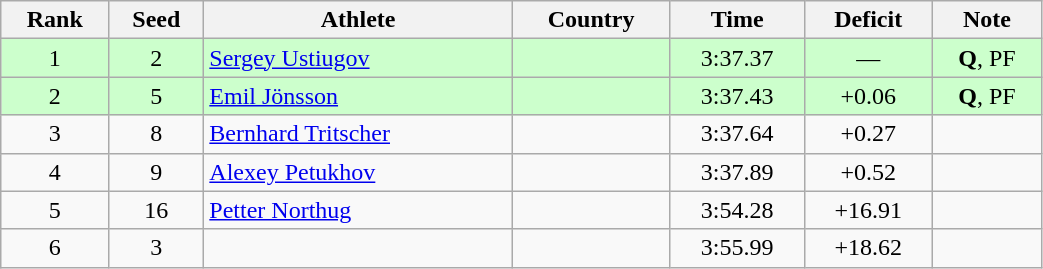<table class="wikitable sortable" style="text-align:center" width=55%>
<tr>
<th>Rank</th>
<th>Seed</th>
<th>Athlete</th>
<th>Country</th>
<th>Time</th>
<th>Deficit</th>
<th>Note</th>
</tr>
<tr bgcolor="#ccffcc">
<td>1</td>
<td>2</td>
<td align="left"><a href='#'>Sergey Ustiugov</a></td>
<td align="left"></td>
<td>3:37.37</td>
<td>—</td>
<td><strong>Q</strong>, PF</td>
</tr>
<tr bgcolor="#ccffcc">
<td>2</td>
<td>5</td>
<td align="left"><a href='#'>Emil Jönsson</a></td>
<td align="left"></td>
<td>3:37.43</td>
<td>+0.06</td>
<td><strong>Q</strong>, PF</td>
</tr>
<tr>
<td>3</td>
<td>8</td>
<td align="left"><a href='#'>Bernhard Tritscher</a></td>
<td align="left"></td>
<td>3:37.64</td>
<td>+0.27</td>
<td></td>
</tr>
<tr>
<td>4</td>
<td>9</td>
<td align="left"><a href='#'>Alexey Petukhov</a></td>
<td align="left"></td>
<td>3:37.89</td>
<td>+0.52</td>
<td></td>
</tr>
<tr>
<td>5</td>
<td>16</td>
<td align="left"><a href='#'>Petter Northug</a></td>
<td align="left"></td>
<td>3:54.28</td>
<td>+16.91</td>
<td></td>
</tr>
<tr>
<td>6</td>
<td>3</td>
<td align="left"></td>
<td align="left"></td>
<td>3:55.99</td>
<td>+18.62</td>
<td></td>
</tr>
</table>
